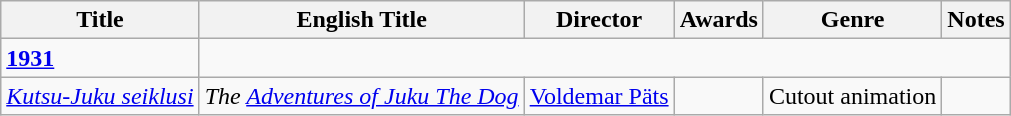<table class="wikitable">
<tr>
<th>Title</th>
<th>English Title</th>
<th>Director</th>
<th>Awards</th>
<th>Genre</th>
<th>Notes</th>
</tr>
<tr>
<td><strong><a href='#'>1931</a></strong></td>
</tr>
<tr>
<td><em><a href='#'>Kutsu-Juku seiklusi</a></em></td>
<td><em>The <a href='#'>Adventures of Juku The Dog</a></em></td>
<td><a href='#'>Voldemar Päts</a></td>
<td></td>
<td>Cutout animation</td>
<td></td>
</tr>
</table>
